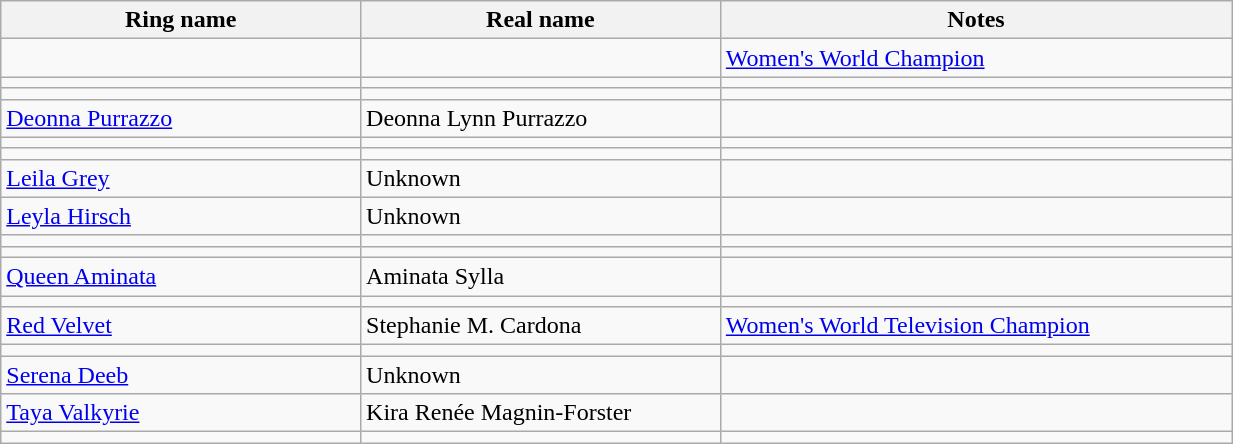<table class="wikitable sortable" style="width:65%;">
<tr>
<th width=19%>Ring name</th>
<th width=19%>Real name</th>
<th width=27%>Notes</th>
</tr>
<tr>
<td></td>
<td></td>
<td><a href='#'>Women's World Champion</a></td>
</tr>
<tr>
<td></td>
<td></td>
<td></td>
</tr>
<tr>
<td></td>
<td></td>
<td></td>
</tr>
<tr>
<td><a href='#'>Deonna Purrazzo</a></td>
<td>Deonna Lynn Purrazzo</td>
<td></td>
</tr>
<tr>
<td></td>
<td></td>
<td></td>
</tr>
<tr>
<td></td>
<td></td>
<td></td>
</tr>
<tr>
<td><a href='#'>Leila Grey</a></td>
<td>Unknown</td>
<td></td>
</tr>
<tr>
<td><a href='#'>Leyla Hirsch</a></td>
<td>Unknown</td>
<td></td>
</tr>
<tr>
<td></td>
<td></td>
<td></td>
</tr>
<tr>
<td></td>
<td></td>
<td></td>
</tr>
<tr>
<td><a href='#'>Queen Aminata</a></td>
<td>Aminata Sylla</td>
<td></td>
</tr>
<tr>
<td></td>
<td></td>
<td></td>
</tr>
<tr>
<td><a href='#'>Red Velvet</a></td>
<td>Stephanie M. Cardona</td>
<td><a href='#'>Women's World Television Champion</a></td>
</tr>
<tr>
<td></td>
<td></td>
<td></td>
</tr>
<tr>
<td><a href='#'>Serena Deeb</a></td>
<td>Unknown</td>
<td></td>
</tr>
<tr>
<td><a href='#'>Taya Valkyrie</a></td>
<td>Kira Renée Magnin-Forster</td>
<td></td>
</tr>
<tr>
<td></td>
<td></td>
<td></td>
</tr>
</table>
